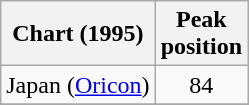<table class="wikitable sortable plainrowheaders" style="text-align:center">
<tr>
<th scope="col">Chart (1995)</th>
<th scope="col">Peak<br> position</th>
</tr>
<tr>
<td align="left">Japan (<a href='#'>Oricon</a>)</td>
<td align="center">84</td>
</tr>
<tr>
</tr>
</table>
